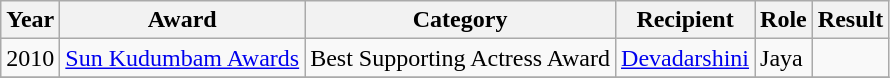<table class="wikitable">
<tr>
<th>Year</th>
<th>Award</th>
<th>Category</th>
<th>Recipient</th>
<th>Role</th>
<th>Result</th>
</tr>
<tr>
<td rowspan="1">2010</td>
<td rowspan="1"><a href='#'>Sun Kudumbam Awards</a></td>
<td>Best Supporting Actress Award</td>
<td><a href='#'>Devadarshini</a></td>
<td>Jaya</td>
<td></td>
</tr>
<tr>
</tr>
</table>
